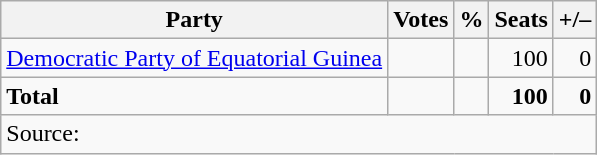<table class=wikitable style=text-align:right>
<tr>
<th>Party</th>
<th>Votes</th>
<th>%</th>
<th>Seats</th>
<th>+/–</th>
</tr>
<tr>
<td align=left><a href='#'>Democratic Party of Equatorial Guinea</a></td>
<td></td>
<td></td>
<td>100</td>
<td>0</td>
</tr>
<tr>
<td align=left><strong>Total</strong></td>
<td></td>
<td></td>
<td><strong>100</strong></td>
<td><strong>0</strong></td>
</tr>
<tr>
<td align=left colspan=5>Source:  </td>
</tr>
</table>
